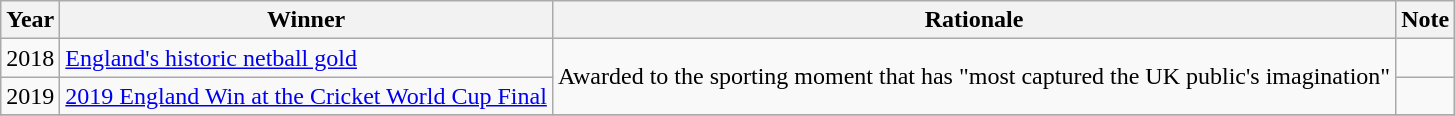<table class="wikitable">
<tr>
<th>Year</th>
<th>Winner</th>
<th>Rationale</th>
<th class="unsortable">Note</th>
</tr>
<tr>
<td align=center>2018</td>
<td><a href='#'>England's historic netball gold</a></td>
<td rowspan="2">Awarded to the sporting moment that has "most captured the UK public's imagination"</td>
<td></td>
</tr>
<tr>
<td align=center>2019</td>
<td><a href='#'>2019 England Win at the Cricket World Cup Final</a></td>
<td></td>
</tr>
<tr>
</tr>
</table>
